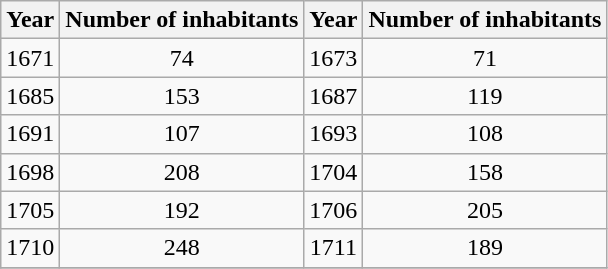<table class="wikitable" style="text-align:center">
<tr>
<th>Year</th>
<th>Number of inhabitants</th>
<th>Year</th>
<th>Number of inhabitants</th>
</tr>
<tr>
<td align="center">1671</td>
<td align="center">74</td>
<td align="center">1673</td>
<td align="center">71</td>
</tr>
<tr>
<td align="center">1685</td>
<td align="center">153</td>
<td align="center">1687</td>
<td align="center">119</td>
</tr>
<tr>
<td align="center">1691</td>
<td align="center">107</td>
<td align="center">1693</td>
<td align="center">108</td>
</tr>
<tr>
<td align="center">1698</td>
<td align="center">208</td>
<td align="center">1704</td>
<td align="center">158</td>
</tr>
<tr>
<td align="center">1705</td>
<td align="center">192</td>
<td align="center">1706</td>
<td align="center">205</td>
</tr>
<tr>
<td align="center">1710</td>
<td align="center">248</td>
<td align="center">1711</td>
<td align="center">189</td>
</tr>
<tr>
</tr>
</table>
